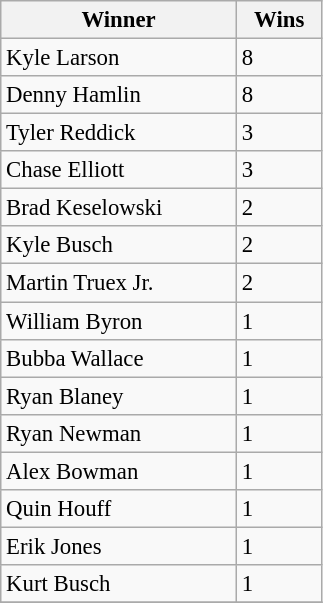<table class="wikitable" style="font-size:95%">
<tr>
<th style="width:150px;">Winner</th>
<th style="width:50px;">Wins</th>
</tr>
<tr>
<td>Kyle Larson</td>
<td>8</td>
</tr>
<tr>
<td>Denny Hamlin</td>
<td>8</td>
</tr>
<tr>
<td>Tyler Reddick</td>
<td>3</td>
</tr>
<tr>
<td>Chase Elliott</td>
<td>3</td>
</tr>
<tr>
<td>Brad Keselowski</td>
<td>2</td>
</tr>
<tr>
<td>Kyle Busch</td>
<td>2</td>
</tr>
<tr>
<td>Martin Truex Jr.</td>
<td>2</td>
</tr>
<tr>
<td>William Byron</td>
<td>1</td>
</tr>
<tr>
<td>Bubba Wallace</td>
<td>1</td>
</tr>
<tr>
<td>Ryan Blaney</td>
<td>1</td>
</tr>
<tr>
<td>Ryan Newman</td>
<td>1</td>
</tr>
<tr>
<td>Alex Bowman</td>
<td>1</td>
</tr>
<tr>
<td>Quin Houff</td>
<td>1</td>
</tr>
<tr>
<td>Erik Jones</td>
<td>1</td>
</tr>
<tr>
<td>Kurt Busch</td>
<td>1</td>
</tr>
<tr>
</tr>
</table>
